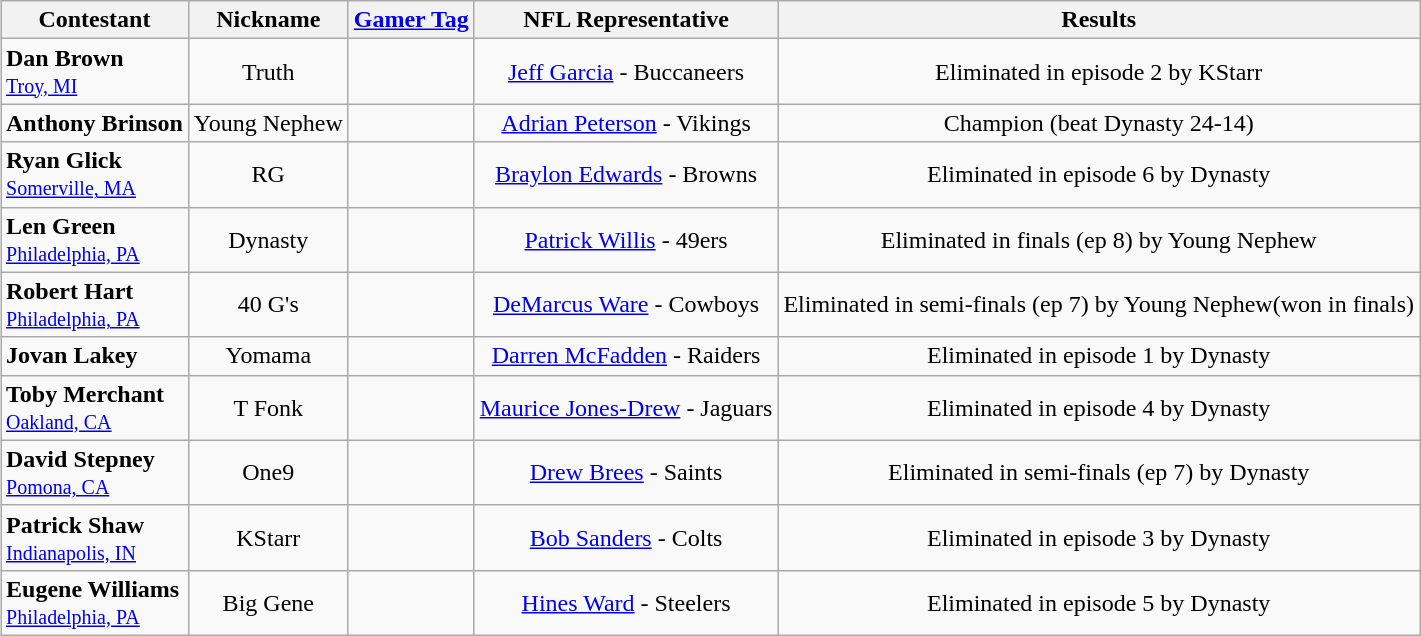<table class="wikitable" style="margin:auto;">
<tr>
<th>Contestant</th>
<th>Nickname</th>
<th><a href='#'>Gamer Tag</a></th>
<th>NFL Representative</th>
<th>Results</th>
</tr>
<tr>
<td><strong>Dan Brown</strong><br><small><a href='#'>Troy, MI</a></small></td>
<td align="center">Truth</td>
<td></td>
<td align="center"><a href='#'>Jeff Garcia</a> - Buccaneers</td>
<td align="center">Eliminated in episode 2 by KStarr</td>
</tr>
<tr>
<td><strong>Anthony Brinson</strong></td>
<td align="center">Young Nephew</td>
<td></td>
<td align="center"><a href='#'>Adrian Peterson</a> - Vikings</td>
<td align="center">Champion (beat Dynasty 24-14)</td>
</tr>
<tr>
<td><strong>Ryan Glick</strong><br><small><a href='#'>Somerville, MA</a></small></td>
<td align="center">RG</td>
<td></td>
<td align="center"><a href='#'>Braylon Edwards</a> - Browns</td>
<td align="center">Eliminated in episode 6 by Dynasty</td>
</tr>
<tr>
<td><strong>Len Green</strong><br><small><a href='#'>Philadelphia, PA</a></small></td>
<td align="center">Dynasty</td>
<td></td>
<td align="center"><a href='#'>Patrick Willis</a> - 49ers</td>
<td align="center">Eliminated in finals (ep 8) by Young Nephew</td>
</tr>
<tr>
<td><strong>Robert Hart</strong><br><small><a href='#'>Philadelphia, PA</a></small></td>
<td align="center">40 G's</td>
<td></td>
<td align="center"><a href='#'>DeMarcus Ware</a> - Cowboys</td>
<td align="center">Eliminated in semi-finals (ep 7) by Young Nephew(won in finals)</td>
</tr>
<tr>
<td><strong>Jovan Lakey</strong></td>
<td align="center">Yomama</td>
<td></td>
<td align="center"><a href='#'>Darren McFadden</a> - Raiders</td>
<td align="center">Eliminated in episode 1 by Dynasty</td>
</tr>
<tr>
<td><strong>Toby Merchant</strong><br><small><a href='#'>Oakland, CA</a></small></td>
<td align="center">T Fonk</td>
<td></td>
<td align="center"><a href='#'>Maurice Jones-Drew</a> - Jaguars</td>
<td align="center">Eliminated in episode 4 by Dynasty</td>
</tr>
<tr>
<td><strong>David Stepney</strong><br><small><a href='#'>Pomona, CA</a></small></td>
<td align="center">One9</td>
<td></td>
<td align="center"><a href='#'>Drew Brees</a> - Saints</td>
<td align="center">Eliminated in semi-finals (ep 7) by Dynasty</td>
</tr>
<tr>
<td><strong>Patrick Shaw</strong><br><small><a href='#'>Indianapolis, IN</a></small></td>
<td align="center">KStarr</td>
<td></td>
<td align="center"><a href='#'>Bob Sanders</a> - Colts</td>
<td align="center">Eliminated in episode 3 by Dynasty</td>
</tr>
<tr>
<td><strong>Eugene Williams</strong><br><small><a href='#'>Philadelphia, PA</a></small></td>
<td align="center">Big Gene</td>
<td></td>
<td align="center"><a href='#'>Hines Ward</a> - Steelers</td>
<td align="center">Eliminated in episode 5 by Dynasty</td>
</tr>
</table>
